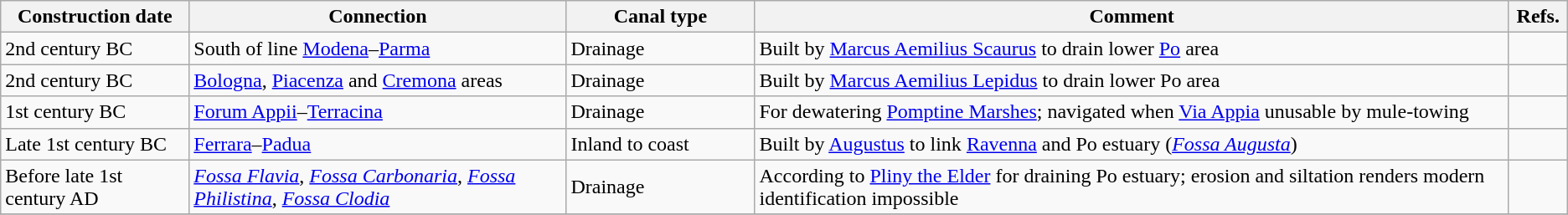<table class="wikitable">
<tr>
<th width="10%">Construction date</th>
<th width="20%">Connection</th>
<th width="10%">Canal type</th>
<th width="40%">Comment</th>
<th width="2%">Refs.</th>
</tr>
<tr>
<td>2nd century BC</td>
<td>South of line <a href='#'>Modena</a>–<a href='#'>Parma</a></td>
<td>Drainage</td>
<td>Built by <a href='#'>Marcus Aemilius Scaurus</a> to drain lower <a href='#'>Po</a> area</td>
<td></td>
</tr>
<tr>
<td>2nd century BC</td>
<td><a href='#'>Bologna</a>, <a href='#'>Piacenza</a> and <a href='#'>Cremona</a> areas</td>
<td>Drainage</td>
<td>Built by <a href='#'>Marcus Aemilius Lepidus</a> to drain lower Po area</td>
<td></td>
</tr>
<tr>
<td>1st century BC</td>
<td><a href='#'>Forum Appii</a>–<a href='#'>Terracina</a></td>
<td>Drainage</td>
<td>For dewatering <a href='#'>Pomptine Marshes</a>; navigated when <a href='#'>Via Appia</a> unusable by mule-towing</td>
<td></td>
</tr>
<tr>
<td>Late 1st century BC</td>
<td><a href='#'>Ferrara</a>–<a href='#'>Padua</a></td>
<td>Inland to coast</td>
<td>Built by <a href='#'>Augustus</a> to link <a href='#'>Ravenna</a> and Po estuary (<em><a href='#'>Fossa Augusta</a></em>)</td>
<td></td>
</tr>
<tr>
<td>Before late 1st century AD</td>
<td><em><a href='#'>Fossa Flavia</a></em>, <em><a href='#'>Fossa Carbonaria</a></em>, <em><a href='#'>Fossa Philistina</a></em>, <em><a href='#'>Fossa Clodia</a></em></td>
<td>Drainage</td>
<td>According to <a href='#'>Pliny the Elder</a> for draining Po estuary; erosion and siltation renders modern identification impossible</td>
<td></td>
</tr>
<tr>
</tr>
</table>
